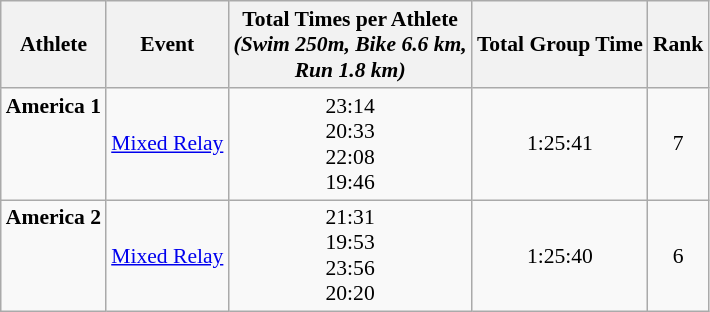<table class="wikitable" style="font-size:90%;">
<tr>
<th>Athlete</th>
<th>Event</th>
<th>Total Times per Athlete <br> <em>(Swim 250m, Bike 6.6 km, <br> Run 1.8 km)</em></th>
<th>Total Group Time</th>
<th>Rank</th>
</tr>
<tr align=center>
<td align=left><strong>America 1</strong><br><br><br><br></td>
<td align=left><a href='#'>Mixed Relay</a></td>
<td>23:14<br>20:33<br>22:08<br>19:46</td>
<td>1:25:41</td>
<td>7</td>
</tr>
<tr align=center>
<td align=left><strong>America 2</strong><br><br><br><br></td>
<td align=left><a href='#'>Mixed Relay</a></td>
<td>21:31<br>19:53<br>23:56<br>20:20</td>
<td>1:25:40</td>
<td>6</td>
</tr>
</table>
